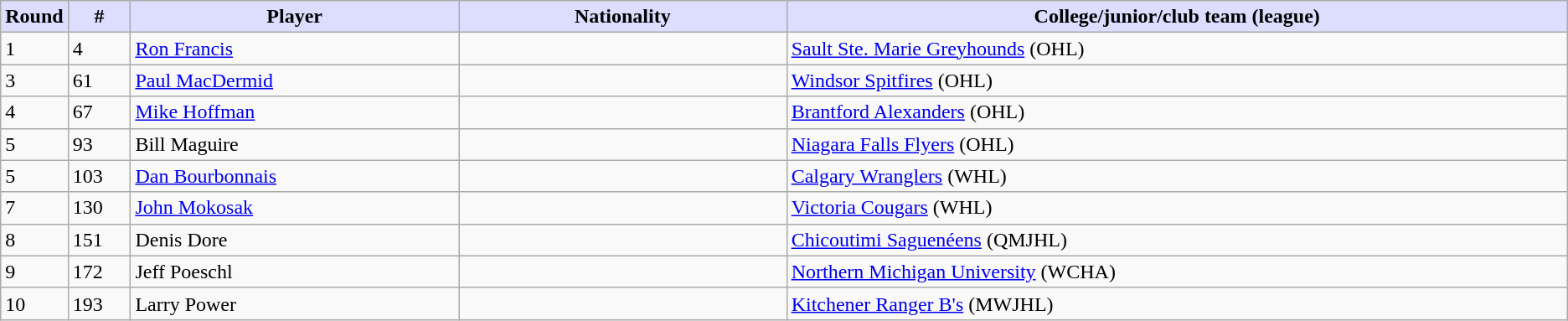<table class="wikitable">
<tr style="text-align:center;">
<th style="background:#ddf; width:4.0%;">Round</th>
<th style="background:#ddf; width:4.0%;">#</th>
<th style="background:#ddf; width:21.0%;">Player</th>
<th style="background:#ddf; width:21.0%;">Nationality</th>
<th style="background:#ddf; width:100.0%;">College/junior/club team (league)</th>
</tr>
<tr>
<td>1</td>
<td>4</td>
<td><a href='#'>Ron Francis</a></td>
<td></td>
<td><a href='#'>Sault Ste. Marie Greyhounds</a> (OHL)</td>
</tr>
<tr>
<td>3</td>
<td>61</td>
<td><a href='#'>Paul MacDermid</a></td>
<td></td>
<td><a href='#'>Windsor Spitfires</a> (OHL)</td>
</tr>
<tr>
<td>4</td>
<td>67</td>
<td><a href='#'>Mike Hoffman</a></td>
<td></td>
<td><a href='#'>Brantford Alexanders</a> (OHL)</td>
</tr>
<tr>
<td>5</td>
<td>93</td>
<td>Bill Maguire</td>
<td></td>
<td><a href='#'>Niagara Falls Flyers</a> (OHL)</td>
</tr>
<tr>
<td>5</td>
<td>103</td>
<td><a href='#'>Dan Bourbonnais</a></td>
<td></td>
<td><a href='#'>Calgary Wranglers</a> (WHL)</td>
</tr>
<tr>
<td>7</td>
<td>130</td>
<td><a href='#'>John Mokosak</a></td>
<td></td>
<td><a href='#'>Victoria Cougars</a> (WHL)</td>
</tr>
<tr>
<td>8</td>
<td>151</td>
<td>Denis Dore</td>
<td></td>
<td><a href='#'>Chicoutimi Saguenéens</a> (QMJHL)</td>
</tr>
<tr>
<td>9</td>
<td>172</td>
<td>Jeff Poeschl</td>
<td></td>
<td><a href='#'>Northern Michigan University</a> (WCHA)</td>
</tr>
<tr>
<td>10</td>
<td>193</td>
<td>Larry Power</td>
<td></td>
<td><a href='#'>Kitchener Ranger B's</a> (MWJHL)</td>
</tr>
</table>
